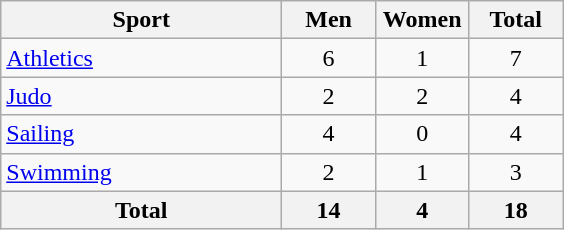<table class="wikitable sortable" style="text-align:center;">
<tr>
<th width=180>Sport</th>
<th width=55>Men</th>
<th width=55>Women</th>
<th width=55>Total</th>
</tr>
<tr>
<td align=left><a href='#'>Athletics</a></td>
<td>6</td>
<td>1</td>
<td>7</td>
</tr>
<tr>
<td align=left><a href='#'>Judo</a></td>
<td>2</td>
<td>2</td>
<td>4</td>
</tr>
<tr>
<td align=left><a href='#'>Sailing</a></td>
<td>4</td>
<td>0</td>
<td>4</td>
</tr>
<tr>
<td align=left><a href='#'>Swimming</a></td>
<td>2</td>
<td>1</td>
<td>3</td>
</tr>
<tr>
<th>Total</th>
<th>14</th>
<th>4</th>
<th>18</th>
</tr>
</table>
